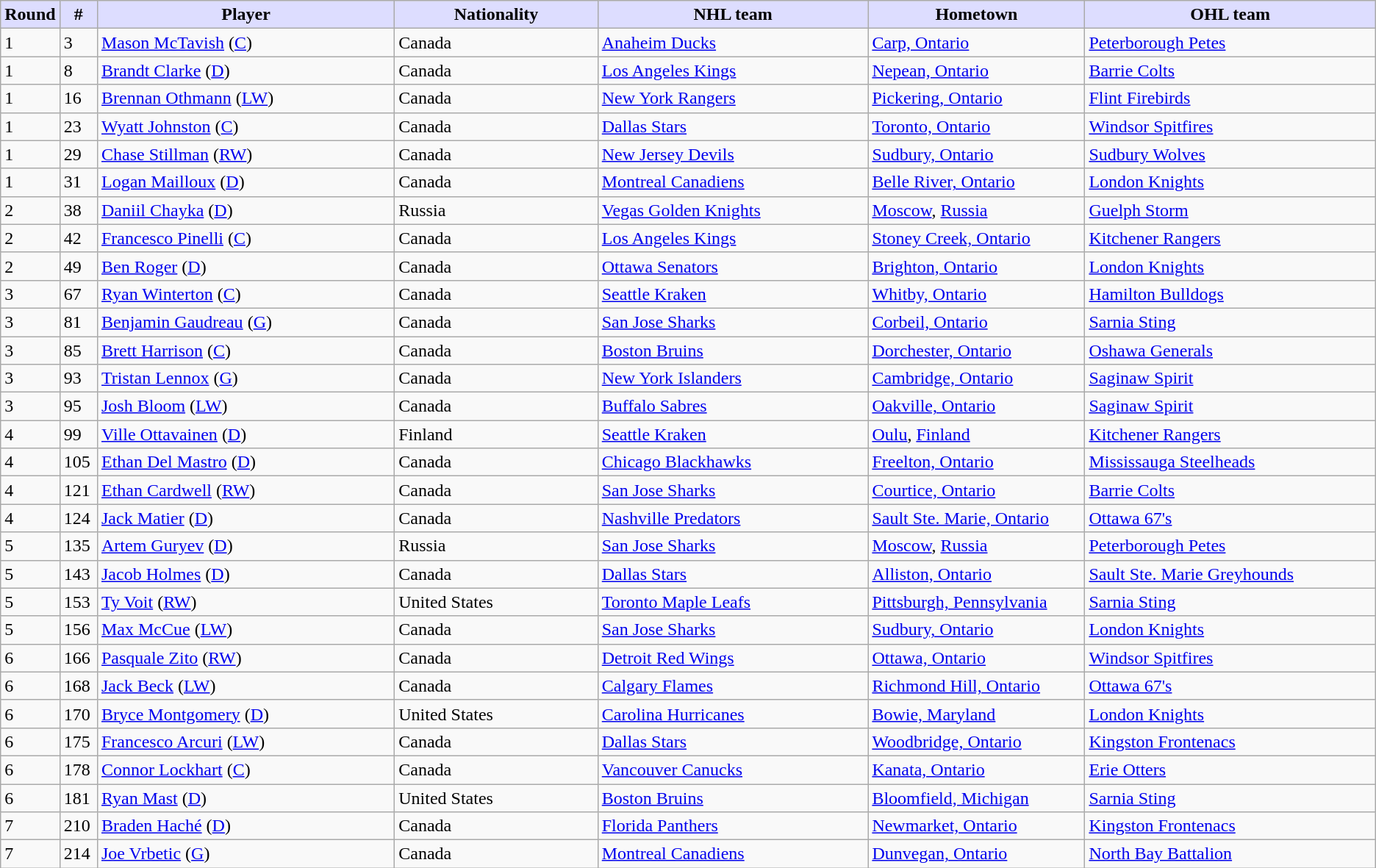<table class="wikitable">
<tr>
<th style="background:#ddf; width:2.75%;">Round</th>
<th style="background:#ddf; width:2.75%;">#</th>
<th style="background:#ddf; width:22.0%;">Player</th>
<th style="background:#ddf; width:15.0%;">Nationality</th>
<th style="background:#ddf; width:20.0%;">NHL team</th>
<th style="background:#ddf; width:16.0%;">Hometown</th>
<th style="background:#ddf; width:100.0%;">OHL team</th>
</tr>
<tr>
<td>1</td>
<td>3</td>
<td><a href='#'>Mason McTavish</a> (<a href='#'>C</a>)</td>
<td> Canada</td>
<td><a href='#'>Anaheim Ducks</a></td>
<td><a href='#'>Carp, Ontario</a></td>
<td><a href='#'>Peterborough Petes</a></td>
</tr>
<tr>
<td>1</td>
<td>8</td>
<td><a href='#'>Brandt Clarke</a> (<a href='#'>D</a>)</td>
<td> Canada</td>
<td><a href='#'>Los Angeles Kings</a></td>
<td><a href='#'>Nepean, Ontario</a></td>
<td><a href='#'>Barrie Colts</a></td>
</tr>
<tr>
<td>1</td>
<td>16</td>
<td><a href='#'>Brennan Othmann</a> (<a href='#'>LW</a>)</td>
<td> Canada</td>
<td><a href='#'>New York Rangers</a></td>
<td><a href='#'>Pickering, Ontario</a></td>
<td><a href='#'>Flint Firebirds</a></td>
</tr>
<tr>
<td>1</td>
<td>23</td>
<td><a href='#'>Wyatt Johnston</a> (<a href='#'>C</a>)</td>
<td> Canada</td>
<td><a href='#'>Dallas Stars</a></td>
<td><a href='#'>Toronto, Ontario</a></td>
<td><a href='#'>Windsor Spitfires</a></td>
</tr>
<tr>
<td>1</td>
<td>29</td>
<td><a href='#'>Chase Stillman</a> (<a href='#'>RW</a>)</td>
<td> Canada</td>
<td><a href='#'>New Jersey Devils</a></td>
<td><a href='#'>Sudbury, Ontario</a></td>
<td><a href='#'>Sudbury Wolves</a></td>
</tr>
<tr>
<td>1</td>
<td>31</td>
<td><a href='#'>Logan Mailloux</a> (<a href='#'>D</a>)</td>
<td> Canada</td>
<td><a href='#'>Montreal Canadiens</a></td>
<td><a href='#'>Belle River, Ontario</a></td>
<td><a href='#'>London Knights</a></td>
</tr>
<tr>
<td>2</td>
<td>38</td>
<td><a href='#'>Daniil Chayka</a> (<a href='#'>D</a>)</td>
<td> Russia</td>
<td><a href='#'>Vegas Golden Knights</a></td>
<td><a href='#'>Moscow</a>, <a href='#'>Russia</a></td>
<td><a href='#'>Guelph Storm</a></td>
</tr>
<tr>
<td>2</td>
<td>42</td>
<td><a href='#'>Francesco Pinelli</a> (<a href='#'>C</a>)</td>
<td> Canada</td>
<td><a href='#'>Los Angeles Kings</a></td>
<td><a href='#'>Stoney Creek, Ontario</a></td>
<td><a href='#'>Kitchener Rangers</a></td>
</tr>
<tr>
<td>2</td>
<td>49</td>
<td><a href='#'>Ben Roger</a> (<a href='#'>D</a>)</td>
<td> Canada</td>
<td><a href='#'>Ottawa Senators</a></td>
<td><a href='#'>Brighton, Ontario</a></td>
<td><a href='#'>London Knights</a></td>
</tr>
<tr>
<td>3</td>
<td>67</td>
<td><a href='#'>Ryan Winterton</a> (<a href='#'>C</a>)</td>
<td> Canada</td>
<td><a href='#'>Seattle Kraken</a></td>
<td><a href='#'>Whitby, Ontario</a></td>
<td><a href='#'>Hamilton Bulldogs</a></td>
</tr>
<tr>
<td>3</td>
<td>81</td>
<td><a href='#'>Benjamin Gaudreau</a> (<a href='#'>G</a>)</td>
<td> Canada</td>
<td><a href='#'>San Jose Sharks</a></td>
<td><a href='#'>Corbeil, Ontario</a></td>
<td><a href='#'>Sarnia Sting</a></td>
</tr>
<tr>
<td>3</td>
<td>85</td>
<td><a href='#'>Brett Harrison</a> (<a href='#'>C</a>)</td>
<td> Canada</td>
<td><a href='#'>Boston Bruins</a></td>
<td><a href='#'>Dorchester, Ontario</a></td>
<td><a href='#'>Oshawa Generals</a></td>
</tr>
<tr>
<td>3</td>
<td>93</td>
<td><a href='#'>Tristan Lennox</a> (<a href='#'>G</a>)</td>
<td> Canada</td>
<td><a href='#'>New York Islanders</a></td>
<td><a href='#'>Cambridge, Ontario</a></td>
<td><a href='#'>Saginaw Spirit</a></td>
</tr>
<tr>
<td>3</td>
<td>95</td>
<td><a href='#'>Josh Bloom</a> (<a href='#'>LW</a>)</td>
<td> Canada</td>
<td><a href='#'>Buffalo Sabres</a></td>
<td><a href='#'>Oakville, Ontario</a></td>
<td><a href='#'>Saginaw Spirit</a></td>
</tr>
<tr>
<td>4</td>
<td>99</td>
<td><a href='#'>Ville Ottavainen</a> (<a href='#'>D</a>)</td>
<td> Finland</td>
<td><a href='#'>Seattle Kraken</a></td>
<td><a href='#'>Oulu</a>, <a href='#'>Finland</a></td>
<td><a href='#'>Kitchener Rangers</a></td>
</tr>
<tr>
<td>4</td>
<td>105</td>
<td><a href='#'>Ethan Del Mastro</a> (<a href='#'>D</a>)</td>
<td> Canada</td>
<td><a href='#'>Chicago Blackhawks</a></td>
<td><a href='#'>Freelton, Ontario</a></td>
<td><a href='#'>Mississauga Steelheads</a></td>
</tr>
<tr>
<td>4</td>
<td>121</td>
<td><a href='#'>Ethan Cardwell</a> (<a href='#'>RW</a>)</td>
<td> Canada</td>
<td><a href='#'>San Jose Sharks</a></td>
<td><a href='#'>Courtice, Ontario</a></td>
<td><a href='#'>Barrie Colts</a></td>
</tr>
<tr>
<td>4</td>
<td>124</td>
<td><a href='#'>Jack Matier</a> (<a href='#'>D</a>)</td>
<td> Canada</td>
<td><a href='#'>Nashville Predators</a></td>
<td><a href='#'>Sault Ste. Marie, Ontario</a></td>
<td><a href='#'>Ottawa 67's</a></td>
</tr>
<tr>
<td>5</td>
<td>135</td>
<td><a href='#'>Artem Guryev</a> (<a href='#'>D</a>)</td>
<td> Russia</td>
<td><a href='#'>San Jose Sharks</a></td>
<td><a href='#'>Moscow</a>, <a href='#'>Russia</a></td>
<td><a href='#'>Peterborough Petes</a></td>
</tr>
<tr>
<td>5</td>
<td>143</td>
<td><a href='#'>Jacob Holmes</a> (<a href='#'>D</a>)</td>
<td> Canada</td>
<td><a href='#'>Dallas Stars</a></td>
<td><a href='#'>Alliston, Ontario</a></td>
<td><a href='#'>Sault Ste. Marie Greyhounds</a></td>
</tr>
<tr>
<td>5</td>
<td>153</td>
<td><a href='#'>Ty Voit</a> (<a href='#'>RW</a>)</td>
<td> United States</td>
<td><a href='#'>Toronto Maple Leafs</a></td>
<td><a href='#'>Pittsburgh, Pennsylvania</a></td>
<td><a href='#'>Sarnia Sting</a></td>
</tr>
<tr>
<td>5</td>
<td>156</td>
<td><a href='#'>Max McCue</a> (<a href='#'>LW</a>)</td>
<td> Canada</td>
<td><a href='#'>San Jose Sharks</a></td>
<td><a href='#'>Sudbury, Ontario</a></td>
<td><a href='#'>London Knights</a></td>
</tr>
<tr>
<td>6</td>
<td>166</td>
<td><a href='#'>Pasquale Zito</a> (<a href='#'>RW</a>)</td>
<td> Canada</td>
<td><a href='#'>Detroit Red Wings</a></td>
<td><a href='#'>Ottawa, Ontario</a></td>
<td><a href='#'>Windsor Spitfires</a></td>
</tr>
<tr>
<td>6</td>
<td>168</td>
<td><a href='#'>Jack Beck</a> (<a href='#'>LW</a>)</td>
<td> Canada</td>
<td><a href='#'>Calgary Flames</a></td>
<td><a href='#'>Richmond Hill, Ontario</a></td>
<td><a href='#'>Ottawa 67's</a></td>
</tr>
<tr>
<td>6</td>
<td>170</td>
<td><a href='#'>Bryce Montgomery</a> (<a href='#'>D</a>)</td>
<td> United States</td>
<td><a href='#'>Carolina Hurricanes</a></td>
<td><a href='#'>Bowie, Maryland</a></td>
<td><a href='#'>London Knights</a></td>
</tr>
<tr>
<td>6</td>
<td>175</td>
<td><a href='#'>Francesco Arcuri</a> (<a href='#'>LW</a>)</td>
<td> Canada</td>
<td><a href='#'>Dallas Stars</a></td>
<td><a href='#'>Woodbridge, Ontario</a></td>
<td><a href='#'>Kingston Frontenacs</a></td>
</tr>
<tr>
<td>6</td>
<td>178</td>
<td><a href='#'>Connor Lockhart</a> (<a href='#'>C</a>)</td>
<td> Canada</td>
<td><a href='#'>Vancouver Canucks</a></td>
<td><a href='#'>Kanata, Ontario</a></td>
<td><a href='#'>Erie Otters</a></td>
</tr>
<tr>
<td>6</td>
<td>181</td>
<td><a href='#'>Ryan Mast</a> (<a href='#'>D</a>)</td>
<td> United States</td>
<td><a href='#'>Boston Bruins</a></td>
<td><a href='#'>Bloomfield, Michigan</a></td>
<td><a href='#'>Sarnia Sting</a></td>
</tr>
<tr>
<td>7</td>
<td>210</td>
<td><a href='#'>Braden Haché</a> (<a href='#'>D</a>)</td>
<td> Canada</td>
<td><a href='#'>Florida Panthers</a></td>
<td><a href='#'>Newmarket, Ontario</a></td>
<td><a href='#'>Kingston Frontenacs</a></td>
</tr>
<tr>
<td>7</td>
<td>214</td>
<td><a href='#'>Joe Vrbetic</a> (<a href='#'>G</a>)</td>
<td> Canada</td>
<td><a href='#'>Montreal Canadiens</a></td>
<td><a href='#'>Dunvegan, Ontario</a></td>
<td><a href='#'>North Bay Battalion</a></td>
</tr>
</table>
